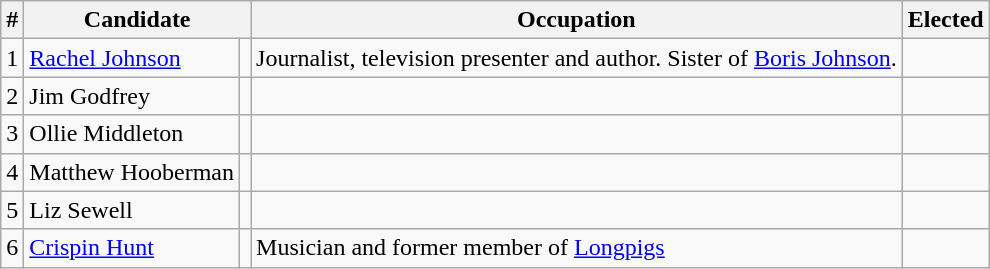<table class="wikitable">
<tr>
<th>#</th>
<th colspan="2">Candidate</th>
<th>Occupation</th>
<th>Elected</th>
</tr>
<tr>
<td>1</td>
<td><a href='#'>Rachel Johnson</a></td>
<td></td>
<td>Journalist, television presenter and author. Sister of <a href='#'>Boris Johnson</a>.</td>
<td></td>
</tr>
<tr>
<td>2</td>
<td>Jim Godfrey</td>
<td></td>
<td></td>
<td></td>
</tr>
<tr>
<td>3</td>
<td>Ollie Middleton</td>
<td></td>
<td></td>
<td></td>
</tr>
<tr>
<td>4</td>
<td>Matthew Hooberman</td>
<td></td>
<td></td>
<td></td>
</tr>
<tr>
<td>5</td>
<td>Liz Sewell</td>
<td></td>
<td></td>
<td></td>
</tr>
<tr>
<td>6</td>
<td><a href='#'>Crispin Hunt</a></td>
<td></td>
<td>Musician and former member of <a href='#'>Longpigs</a></td>
<td></td>
</tr>
</table>
